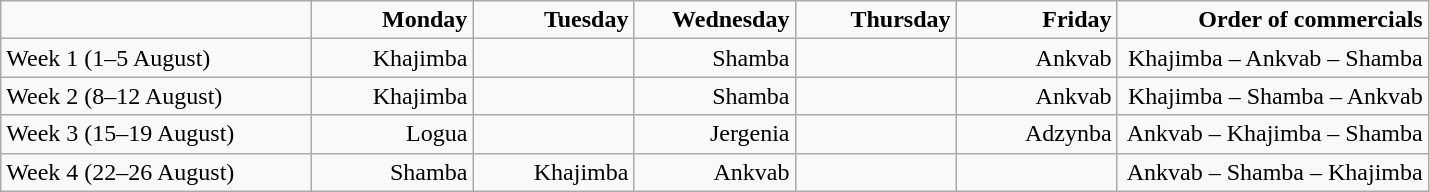<table class="wikitable" style="text-align:right;">
<tr>
<td style="width: 200px;"></td>
<td style="width: 100px;"><strong>Monday</strong></td>
<td style="width: 100px;"><strong>Tuesday</strong></td>
<td style="width: 100px;"><strong>Wednesday</strong></td>
<td style="width: 100px;"><strong>Thursday</strong></td>
<td style="width: 100px;"><strong>Friday</strong></td>
<td style="width: 200px;"><strong>Order of commercials</strong></td>
</tr>
<tr>
<td style="text-align:left">Week 1 (1–5 August)</td>
<td>Khajimba</td>
<td></td>
<td>Shamba</td>
<td></td>
<td>Ankvab</td>
<td>Khajimba – Ankvab – Shamba</td>
</tr>
<tr>
<td style="text-align:left">Week 2 (8–12 August)</td>
<td>Khajimba</td>
<td></td>
<td>Shamba</td>
<td></td>
<td>Ankvab</td>
<td>Khajimba – Shamba – Ankvab</td>
</tr>
<tr>
<td style="text-align:left">Week 3 (15–19 August)</td>
<td>Logua</td>
<td></td>
<td>Jergenia</td>
<td></td>
<td>Adzynba</td>
<td>Ankvab – Khajimba – Shamba</td>
</tr>
<tr>
<td style="text-align:left">Week 4 (22–26 August)</td>
<td>Shamba</td>
<td>Khajimba</td>
<td>Ankvab</td>
<td></td>
<td></td>
<td>Ankvab – Shamba – Khajimba</td>
</tr>
</table>
